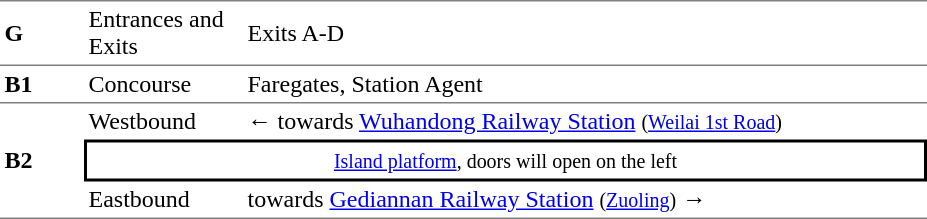<table table border=0 cellspacing=0 cellpadding=3>
<tr>
<td style="border-top:solid 1px gray;border-bottom:solid 0px gray;" width=50><strong>G</strong></td>
<td style="border-top:solid 1px gray;border-bottom:solid 0px gray;" width=100>Entrances and Exits</td>
<td style="border-top:solid 1px gray;border-bottom:solid 0px gray;" width=450>Exits A-D</td>
</tr>
<tr>
<td style="border-top:solid 1px gray;border-bottom:solid 1px gray;" width=50><strong>B1</strong></td>
<td style="border-top:solid 1px gray;border-bottom:solid 1px gray;" width=100>Concourse</td>
<td style="border-top:solid 1px gray;border-bottom:solid 1px gray;" width=450>Faregates, Station Agent</td>
</tr>
<tr>
<td style="border-bottom:solid 1px gray;" rowspan=3><strong>B2</strong></td>
<td>Westbound</td>
<td>←  towards <a href='#'>Wuhandong Railway Station</a> <small>(<a href='#'>Weilai 1st Road</a>)</small></td>
</tr>
<tr>
<td style="border-right:solid 2px black;border-left:solid 2px black;border-top:solid 2px black;border-bottom:solid 2px black;text-align:center;" colspan=2><small><a href='#'>Island platform</a>, doors will open on the left</small></td>
</tr>
<tr>
<td style="border-bottom:solid 1px gray;">Eastbound</td>
<td style="border-bottom:solid 1px gray;"> towards <a href='#'>Gediannan Railway Station</a> <small>(<a href='#'>Zuoling</a>)</small> →</td>
</tr>
</table>
